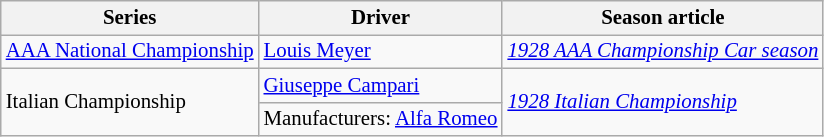<table class="wikitable" style="font-size: 87%;">
<tr>
<th>Series</th>
<th>Driver</th>
<th>Season article</th>
</tr>
<tr>
<td><a href='#'>AAA National Championship</a></td>
<td> <a href='#'>Louis Meyer</a></td>
<td><em><a href='#'>1928 AAA Championship Car season</a></em></td>
</tr>
<tr>
<td rowspan="2">Italian Championship</td>
<td> <a href='#'>Giuseppe Campari</a></td>
<td rowspan="2"><em><a href='#'>1928 Italian Championship</a></em></td>
</tr>
<tr>
<td>Manufacturers:  <a href='#'>Alfa Romeo</a></td>
</tr>
</table>
